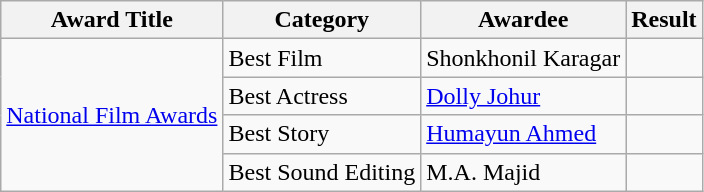<table class="wikitable">
<tr>
<th>Award Title</th>
<th>Category</th>
<th>Awardee</th>
<th>Result</th>
</tr>
<tr>
<td rowspan="4"><a href='#'>National Film Awards</a></td>
<td>Best Film</td>
<td>Shonkhonil Karagar</td>
<td></td>
</tr>
<tr>
<td>Best Actress</td>
<td><a href='#'>Dolly Johur</a></td>
<td></td>
</tr>
<tr>
<td>Best Story</td>
<td><a href='#'>Humayun Ahmed</a></td>
<td></td>
</tr>
<tr>
<td>Best Sound Editing</td>
<td>M.A. Majid</td>
<td></td>
</tr>
</table>
